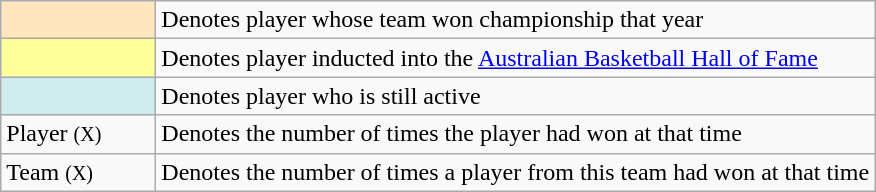<table class="wikitable">
<tr>
<td style="background-color:#FFE6BD; border:1px solid #aaaaaa; width:6em"></td>
<td>Denotes player whose team won championship that year</td>
</tr>
<tr>
<td style="background-color:#FFFF99; border:1px solid #aaaaaa; width:6em"></td>
<td>Denotes player inducted into the <a href='#'>Australian Basketball Hall of Fame</a></td>
</tr>
<tr>
<td style="background-color:#CFECEC; border:1px solid #aaaaaa; width:6em"></td>
<td>Denotes player who is still active</td>
</tr>
<tr>
<td>Player <small>(X)</small></td>
<td>Denotes the number of times the player had won at that time</td>
</tr>
<tr>
<td>Team <small>(X)</small></td>
<td>Denotes the number of times a player from this team had won at that time</td>
</tr>
</table>
